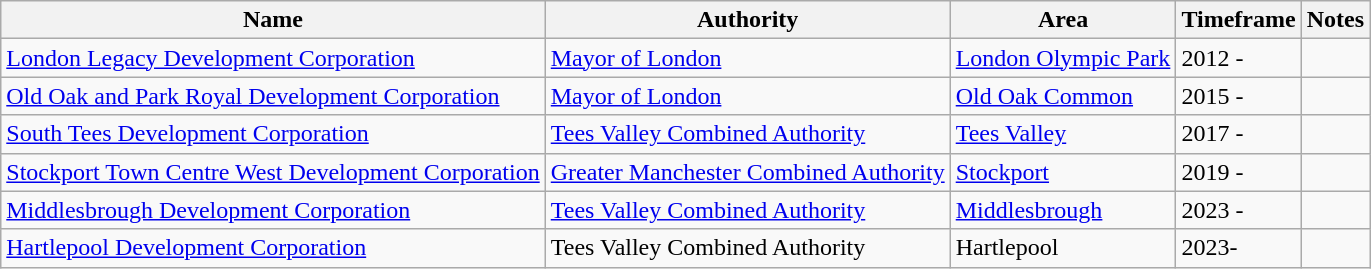<table class="wikitable">
<tr>
<th>Name</th>
<th>Authority</th>
<th>Area</th>
<th>Timeframe</th>
<th>Notes</th>
</tr>
<tr>
<td><a href='#'>London Legacy Development Corporation</a></td>
<td><a href='#'>Mayor of London</a></td>
<td><a href='#'>London Olympic Park</a></td>
<td>2012 -</td>
<td></td>
</tr>
<tr>
<td><a href='#'>Old Oak and Park Royal Development Corporation</a></td>
<td><a href='#'>Mayor of London</a></td>
<td><a href='#'>Old Oak Common</a></td>
<td>2015 -</td>
<td></td>
</tr>
<tr>
<td><a href='#'>South Tees Development Corporation</a></td>
<td><a href='#'>Tees Valley Combined Authority</a></td>
<td><a href='#'>Tees Valley</a></td>
<td>2017 -</td>
<td></td>
</tr>
<tr>
<td><a href='#'>Stockport Town Centre West Development Corporation</a></td>
<td><a href='#'>Greater Manchester Combined Authority</a></td>
<td><a href='#'>Stockport</a></td>
<td>2019 -</td>
<td></td>
</tr>
<tr>
<td><a href='#'>Middlesbrough Development Corporation</a></td>
<td><a href='#'>Tees Valley Combined Authority</a></td>
<td><a href='#'>Middlesbrough</a></td>
<td>2023 -</td>
<td></td>
</tr>
<tr>
<td><a href='#'>Hartlepool Development Corporation</a></td>
<td>Tees Valley Combined Authority</td>
<td>Hartlepool</td>
<td>2023-</td>
<td></td>
</tr>
</table>
